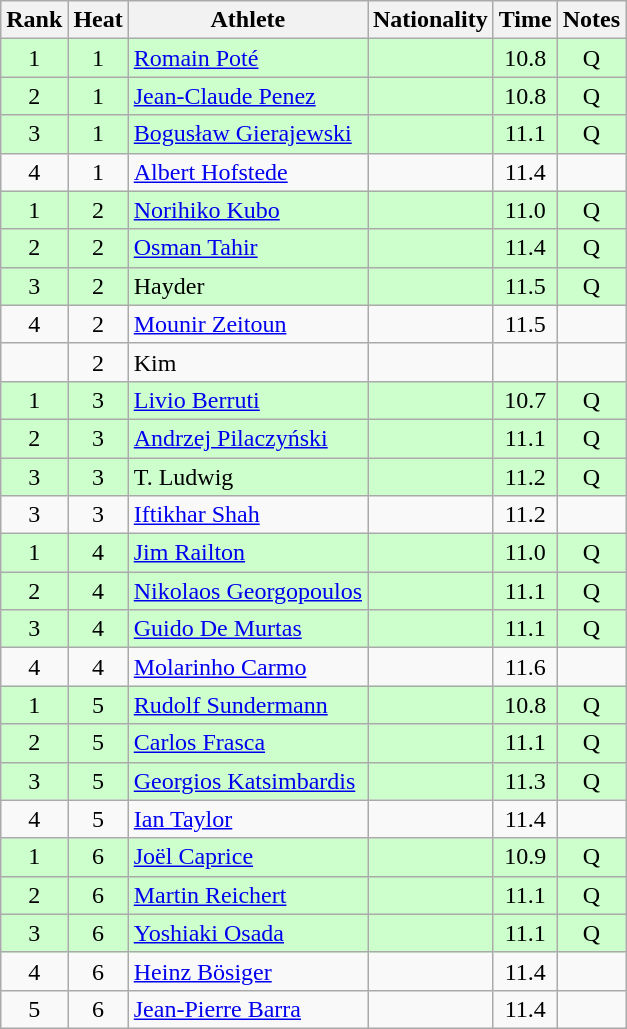<table class="wikitable sortable" style="text-align:center">
<tr>
<th>Rank</th>
<th>Heat</th>
<th>Athlete</th>
<th>Nationality</th>
<th>Time</th>
<th>Notes</th>
</tr>
<tr bgcolor=ccffcc>
<td>1</td>
<td>1</td>
<td align=left><a href='#'>Romain Poté</a></td>
<td align=left></td>
<td>10.8</td>
<td>Q</td>
</tr>
<tr bgcolor=ccffcc>
<td>2</td>
<td>1</td>
<td align=left><a href='#'>Jean-Claude Penez</a></td>
<td align=left></td>
<td>10.8</td>
<td>Q</td>
</tr>
<tr bgcolor=ccffcc>
<td>3</td>
<td>1</td>
<td align=left><a href='#'>Bogusław Gierajewski</a></td>
<td align=left></td>
<td>11.1</td>
<td>Q</td>
</tr>
<tr>
<td>4</td>
<td>1</td>
<td align=left><a href='#'>Albert Hofstede</a></td>
<td align=left></td>
<td>11.4</td>
<td></td>
</tr>
<tr bgcolor=ccffcc>
<td>1</td>
<td>2</td>
<td align=left><a href='#'>Norihiko Kubo</a></td>
<td align=left></td>
<td>11.0</td>
<td>Q</td>
</tr>
<tr bgcolor=ccffcc>
<td>2</td>
<td>2</td>
<td align=left><a href='#'>Osman Tahir</a></td>
<td align=left></td>
<td>11.4</td>
<td>Q</td>
</tr>
<tr bgcolor=ccffcc>
<td>3</td>
<td>2</td>
<td align=left>Hayder</td>
<td align=left></td>
<td>11.5</td>
<td>Q</td>
</tr>
<tr>
<td>4</td>
<td>2</td>
<td align=left><a href='#'>Mounir Zeitoun</a></td>
<td align=left></td>
<td>11.5</td>
<td></td>
</tr>
<tr>
<td></td>
<td>2</td>
<td align=left>Kim</td>
<td align=left></td>
<td></td>
<td></td>
</tr>
<tr bgcolor=ccffcc>
<td>1</td>
<td>3</td>
<td align=left><a href='#'>Livio Berruti</a></td>
<td align=left></td>
<td>10.7</td>
<td>Q</td>
</tr>
<tr bgcolor=ccffcc>
<td>2</td>
<td>3</td>
<td align=left><a href='#'>Andrzej Pilaczyński</a></td>
<td align=left></td>
<td>11.1</td>
<td>Q</td>
</tr>
<tr bgcolor=ccffcc>
<td>3</td>
<td>3</td>
<td align=left>T. Ludwig</td>
<td align=left></td>
<td>11.2</td>
<td>Q</td>
</tr>
<tr>
<td>3</td>
<td>3</td>
<td align=left><a href='#'>Iftikhar Shah</a></td>
<td align=left></td>
<td>11.2</td>
<td></td>
</tr>
<tr bgcolor=ccffcc>
<td>1</td>
<td>4</td>
<td align=left><a href='#'>Jim Railton</a></td>
<td align=left></td>
<td>11.0</td>
<td>Q</td>
</tr>
<tr bgcolor=ccffcc>
<td>2</td>
<td>4</td>
<td align=left><a href='#'>Nikolaos Georgopoulos</a></td>
<td align=left></td>
<td>11.1</td>
<td>Q</td>
</tr>
<tr bgcolor=ccffcc>
<td>3</td>
<td>4</td>
<td align=left><a href='#'>Guido De Murtas</a></td>
<td align=left></td>
<td>11.1</td>
<td>Q</td>
</tr>
<tr>
<td>4</td>
<td>4</td>
<td align=left><a href='#'>Molarinho Carmo</a></td>
<td align=left></td>
<td>11.6</td>
<td></td>
</tr>
<tr bgcolor=ccffcc>
<td>1</td>
<td>5</td>
<td align=left><a href='#'>Rudolf Sundermann</a></td>
<td align=left></td>
<td>10.8</td>
<td>Q</td>
</tr>
<tr bgcolor=ccffcc>
<td>2</td>
<td>5</td>
<td align=left><a href='#'>Carlos Frasca</a></td>
<td align=left></td>
<td>11.1</td>
<td>Q</td>
</tr>
<tr bgcolor=ccffcc>
<td>3</td>
<td>5</td>
<td align=left><a href='#'>Georgios Katsimbardis</a></td>
<td align=left></td>
<td>11.3</td>
<td>Q</td>
</tr>
<tr>
<td>4</td>
<td>5</td>
<td align=left><a href='#'>Ian Taylor</a></td>
<td align=left></td>
<td>11.4</td>
<td></td>
</tr>
<tr bgcolor=ccffcc>
<td>1</td>
<td>6</td>
<td align=left><a href='#'>Joël Caprice</a></td>
<td align=left></td>
<td>10.9</td>
<td>Q</td>
</tr>
<tr bgcolor=ccffcc>
<td>2</td>
<td>6</td>
<td align=left><a href='#'>Martin Reichert</a></td>
<td align=left></td>
<td>11.1</td>
<td>Q</td>
</tr>
<tr bgcolor=ccffcc>
<td>3</td>
<td>6</td>
<td align=left><a href='#'>Yoshiaki Osada</a></td>
<td align=left></td>
<td>11.1</td>
<td>Q</td>
</tr>
<tr>
<td>4</td>
<td>6</td>
<td align=left><a href='#'>Heinz Bösiger</a></td>
<td align=left></td>
<td>11.4</td>
<td></td>
</tr>
<tr>
<td>5</td>
<td>6</td>
<td align=left><a href='#'>Jean-Pierre Barra</a></td>
<td align=left></td>
<td>11.4</td>
<td></td>
</tr>
</table>
